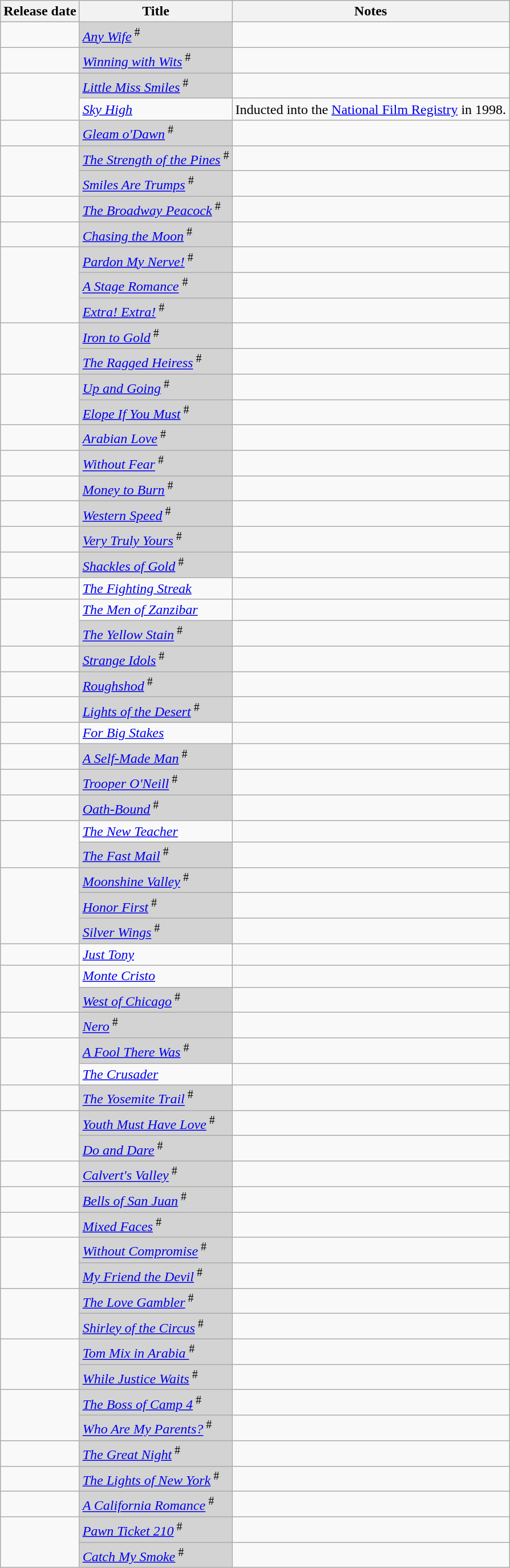<table class="wikitable sortable">
<tr>
<th>Release date</th>
<th>Title</th>
<th class="unsortable">Notes</th>
</tr>
<tr>
<td></td>
<td bgcolor=lightgray><em><a href='#'>Any Wife</a></em><sup> #</sup></td>
<td></td>
</tr>
<tr>
<td></td>
<td bgcolor=lightgray><em><a href='#'>Winning with Wits</a></em><sup> #</sup></td>
<td></td>
</tr>
<tr>
<td rowspan="2"></td>
<td bgcolor=lightgray><em><a href='#'>Little Miss Smiles</a></em><sup> #</sup></td>
<td></td>
</tr>
<tr>
<td><em><a href='#'>Sky High</a></em></td>
<td>Inducted into the <a href='#'>National Film Registry</a> in 1998.</td>
</tr>
<tr>
<td></td>
<td bgcolor=lightgray><em><a href='#'>Gleam o'Dawn</a></em><sup> #</sup></td>
<td></td>
</tr>
<tr>
<td rowspan="2"></td>
<td bgcolor=lightgray><em><a href='#'>The Strength of the Pines</a></em><sup> #</sup></td>
<td></td>
</tr>
<tr>
<td bgcolor=lightgray><em><a href='#'>Smiles Are Trumps</a></em><sup> #</sup></td>
<td></td>
</tr>
<tr>
<td></td>
<td bgcolor=lightgray><em><a href='#'>The Broadway Peacock</a></em><sup> #</sup></td>
<td></td>
</tr>
<tr>
<td></td>
<td bgcolor=lightgray><em><a href='#'>Chasing the Moon</a></em><sup> #</sup></td>
<td></td>
</tr>
<tr>
<td rowspan="3"></td>
<td bgcolor=lightgray><em><a href='#'>Pardon My Nerve!</a></em><sup> #</sup></td>
<td></td>
</tr>
<tr>
<td bgcolor=lightgray><em><a href='#'>A Stage Romance</a></em> <sup> #</sup></td>
<td></td>
</tr>
<tr>
<td bgcolor=lightgray><em><a href='#'>Extra! Extra!</a></em><sup> #</sup></td>
<td></td>
</tr>
<tr>
<td rowspan="2"></td>
<td bgcolor=lightgray><em><a href='#'>Iron to Gold</a></em><sup> #</sup></td>
<td></td>
</tr>
<tr>
<td bgcolor=lightgray><em><a href='#'>The Ragged Heiress</a></em><sup> #</sup></td>
<td></td>
</tr>
<tr>
<td rowspan="2"></td>
<td bgcolor=lightgray><em><a href='#'>Up and Going</a></em><sup> #</sup></td>
<td></td>
</tr>
<tr>
<td bgcolor=lightgray><em><a href='#'>Elope If You Must</a></em><sup> #</sup></td>
<td></td>
</tr>
<tr>
<td></td>
<td bgcolor=lightgray><em><a href='#'>Arabian Love</a></em><sup> #</sup></td>
<td></td>
</tr>
<tr>
<td></td>
<td bgcolor=lightgray><em><a href='#'>Without Fear</a></em><sup> #</sup></td>
<td></td>
</tr>
<tr>
<td></td>
<td bgcolor=lightgray><em><a href='#'>Money to Burn</a></em><sup> #</sup></td>
<td></td>
</tr>
<tr>
<td></td>
<td bgcolor=lightgray><em><a href='#'>Western Speed</a></em><sup> #</sup></td>
<td></td>
</tr>
<tr>
<td></td>
<td bgcolor=lightgray><em><a href='#'>Very Truly Yours</a></em><sup> #</sup></td>
<td></td>
</tr>
<tr>
<td></td>
<td bgcolor=lightgray><em><a href='#'>Shackles of Gold</a></em><sup> #</sup></td>
<td></td>
</tr>
<tr>
<td></td>
<td><em><a href='#'>The Fighting Streak</a></em></td>
<td></td>
</tr>
<tr>
<td rowspan="2"></td>
<td><em><a href='#'>The Men of Zanzibar</a></em></td>
<td></td>
</tr>
<tr>
<td bgcolor=lightgray><em><a href='#'>The Yellow Stain</a></em><sup> #</sup></td>
<td></td>
</tr>
<tr>
<td></td>
<td bgcolor=lightgray><em><a href='#'>Strange Idols</a></em><sup> #</sup></td>
<td></td>
</tr>
<tr>
<td></td>
<td bgcolor=lightgray><em><a href='#'>Roughshod</a></em><sup> #</sup></td>
<td></td>
</tr>
<tr>
<td></td>
<td bgcolor=lightgray><em><a href='#'>Lights of the Desert</a></em><sup> #</sup></td>
<td></td>
</tr>
<tr>
<td></td>
<td><em><a href='#'>For Big Stakes</a></em></td>
<td></td>
</tr>
<tr>
<td></td>
<td bgcolor=lightgray><em><a href='#'>A Self-Made Man</a></em><sup> #</sup></td>
<td></td>
</tr>
<tr>
<td></td>
<td bgcolor=lightgray><em><a href='#'>Trooper O'Neill</a></em><sup> #</sup></td>
<td></td>
</tr>
<tr>
<td></td>
<td bgcolor=lightgray><em><a href='#'>Oath-Bound</a></em><sup> #</sup></td>
<td></td>
</tr>
<tr>
<td rowspan="2"></td>
<td><em><a href='#'>The New Teacher</a></em></td>
<td></td>
</tr>
<tr>
<td bgcolor=lightgray><em><a href='#'>The Fast Mail</a></em><sup> #</sup></td>
<td></td>
</tr>
<tr>
<td rowspan="3"></td>
<td bgcolor=lightgray><em><a href='#'>Moonshine Valley</a></em><sup> #</sup></td>
<td></td>
</tr>
<tr>
<td bgcolor=lightgray><em><a href='#'>Honor First</a></em><sup> #</sup></td>
<td></td>
</tr>
<tr>
<td bgcolor=lightgray><em><a href='#'>Silver Wings</a></em><sup> #</sup></td>
<td></td>
</tr>
<tr>
<td></td>
<td><em><a href='#'>Just Tony</a></em></td>
<td></td>
</tr>
<tr>
<td rowspan="2"></td>
<td><em><a href='#'>Monte Cristo</a></em></td>
<td></td>
</tr>
<tr>
<td bgcolor=lightgray><em><a href='#'>West of Chicago</a></em><sup> #</sup></td>
<td></td>
</tr>
<tr>
<td></td>
<td bgcolor=lightgray><em><a href='#'>Nero</a></em><sup> #</sup></td>
<td></td>
</tr>
<tr>
<td rowspan="2"></td>
<td bgcolor=lightgray><em><a href='#'>A Fool There Was</a></em><sup> #</sup></td>
<td></td>
</tr>
<tr>
<td><em><a href='#'>The Crusader</a></em></td>
<td></td>
</tr>
<tr>
<td></td>
<td bgcolor=lightgray><em><a href='#'>The Yosemite Trail</a></em><sup> #</sup></td>
<td></td>
</tr>
<tr>
<td rowspan="2"></td>
<td bgcolor=lightgray><em><a href='#'>Youth Must Have Love</a></em><sup> #</sup></td>
<td></td>
</tr>
<tr>
<td bgcolor=lightgray><em><a href='#'>Do and Dare</a></em><sup> #</sup></td>
<td></td>
</tr>
<tr>
<td></td>
<td bgcolor=lightgray><em><a href='#'>Calvert's Valley</a></em><sup> #</sup></td>
<td></td>
</tr>
<tr>
<td></td>
<td bgcolor=lightgray><em><a href='#'>Bells of San Juan</a></em><sup> #</sup></td>
<td></td>
</tr>
<tr>
<td></td>
<td bgcolor=lightgray><em><a href='#'>Mixed Faces</a></em><sup> #</sup></td>
<td></td>
</tr>
<tr>
<td rowspan="2"></td>
<td bgcolor=lightgray><em><a href='#'>Without Compromise</a></em><sup> #</sup></td>
<td></td>
</tr>
<tr>
<td bgcolor=lightgray><em><a href='#'>My Friend the Devil</a></em><sup> #</sup></td>
<td></td>
</tr>
<tr>
<td rowspan="2"></td>
<td bgcolor=lightgray><em><a href='#'>The Love Gambler</a></em><sup> #</sup></td>
<td></td>
</tr>
<tr>
<td bgcolor=lightgray><em><a href='#'>Shirley of the Circus</a></em><sup> #</sup></td>
<td></td>
</tr>
<tr>
<td rowspan="2"></td>
<td bgcolor=lightgray><em><a href='#'>Tom Mix in Arabia </a></em><sup> #</sup></td>
<td></td>
</tr>
<tr>
<td bgcolor=lightgray><em><a href='#'>While Justice Waits</a></em><sup> #</sup></td>
<td></td>
</tr>
<tr>
<td rowspan="2"></td>
<td bgcolor=lightgray><em><a href='#'>The Boss of Camp 4</a></em><sup> #</sup></td>
<td></td>
</tr>
<tr>
<td bgcolor=lightgray><em><a href='#'>Who Are My Parents?</a></em><sup> #</sup></td>
<td></td>
</tr>
<tr>
<td></td>
<td bgcolor=lightgray><em><a href='#'>The Great Night</a></em><sup> #</sup></td>
<td></td>
</tr>
<tr>
<td></td>
<td bgcolor=lightgray><em><a href='#'>The Lights of New York</a></em><sup> #</sup></td>
<td></td>
</tr>
<tr>
<td></td>
<td bgcolor=lightgray><em><a href='#'>A California Romance</a></em><sup> #</sup></td>
<td></td>
</tr>
<tr>
<td rowspan="2"></td>
<td bgcolor=lightgray><em><a href='#'>Pawn Ticket 210</a></em><sup> #</sup></td>
<td></td>
</tr>
<tr>
<td bgcolor=lightgray><em><a href='#'>Catch My Smoke</a></em><sup> #</sup></td>
<td></td>
</tr>
</table>
